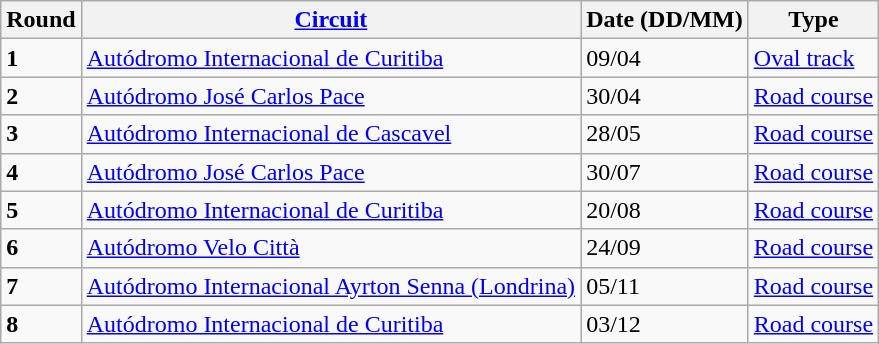<table class="wikitable">
<tr>
<th>Round</th>
<th><a href='#'>Circuit</a></th>
<th>Date (DD/MM)</th>
<th>Type</th>
</tr>
<tr>
<td><strong>1</strong></td>
<td><a href='#'>Autódromo Internacional de Curitiba</a></td>
<td>09/04</td>
<td><a href='#'>Oval track</a></td>
</tr>
<tr>
<td><strong>2</strong></td>
<td><a href='#'>Autódromo José Carlos Pace</a></td>
<td>30/04</td>
<td><a href='#'>Road course</a></td>
</tr>
<tr>
<td><strong>3</strong></td>
<td><a href='#'>Autódromo Internacional de Cascavel</a></td>
<td>28/05</td>
<td><a href='#'>Road course</a></td>
</tr>
<tr>
<td><strong>4</strong></td>
<td><a href='#'>Autódromo José Carlos Pace</a></td>
<td>30/07</td>
<td><a href='#'>Road course</a></td>
</tr>
<tr>
<td><strong>5</strong></td>
<td><a href='#'>Autódromo Internacional de Curitiba</a></td>
<td>20/08</td>
<td><a href='#'>Road course</a></td>
</tr>
<tr>
<td><strong>6</strong></td>
<td><a href='#'>Autódromo Velo Città</a></td>
<td>24/09</td>
<td><a href='#'>Road course</a></td>
</tr>
<tr>
<td><strong>7</strong></td>
<td><a href='#'>Autódromo Internacional Ayrton Senna (Londrina)</a></td>
<td>05/11</td>
<td><a href='#'>Road course</a></td>
</tr>
<tr>
<td><strong>8</strong></td>
<td><a href='#'>Autódromo Internacional de Curitiba</a></td>
<td>03/12</td>
<td><a href='#'>Road course</a></td>
</tr>
</table>
